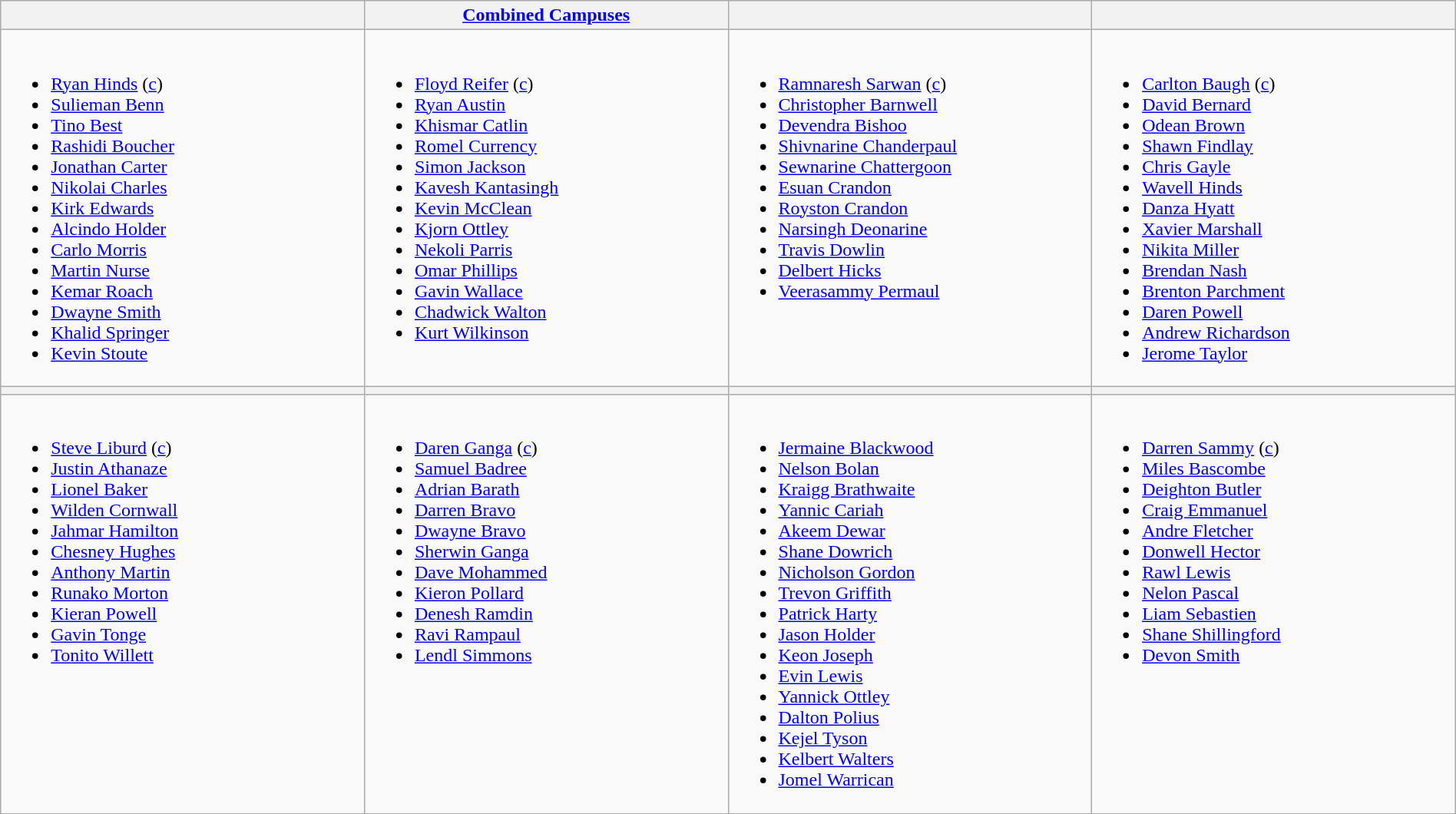<table class="wikitable" width="100%">
<tr>
<th width=25%></th>
<th width=25%> <a href='#'>Combined Campuses</a></th>
<th width=25%></th>
<th width=25%></th>
</tr>
<tr>
<td valign=top><br><ul><li><a href='#'>Ryan Hinds</a> (<a href='#'>c</a>)</li><li><a href='#'>Sulieman Benn</a></li><li><a href='#'>Tino Best</a></li><li><a href='#'>Rashidi Boucher</a></li><li><a href='#'>Jonathan Carter</a></li><li><a href='#'>Nikolai Charles</a></li><li><a href='#'>Kirk Edwards</a></li><li><a href='#'>Alcindo Holder</a></li><li><a href='#'>Carlo Morris</a></li><li><a href='#'>Martin Nurse</a></li><li><a href='#'>Kemar Roach</a></li><li><a href='#'>Dwayne Smith</a></li><li><a href='#'>Khalid Springer</a></li><li><a href='#'>Kevin Stoute</a></li></ul></td>
<td valign=top><br><ul><li><a href='#'>Floyd Reifer</a> (<a href='#'>c</a>)</li><li><a href='#'>Ryan Austin</a></li><li><a href='#'>Khismar Catlin</a></li><li><a href='#'>Romel Currency</a></li><li><a href='#'>Simon Jackson</a></li><li><a href='#'>Kavesh Kantasingh</a></li><li><a href='#'>Kevin McClean</a></li><li><a href='#'>Kjorn Ottley</a></li><li><a href='#'>Nekoli Parris</a></li><li><a href='#'>Omar Phillips</a></li><li><a href='#'>Gavin Wallace</a></li><li><a href='#'>Chadwick Walton</a></li><li><a href='#'>Kurt Wilkinson</a></li></ul></td>
<td valign=top><br><ul><li><a href='#'>Ramnaresh Sarwan</a> (<a href='#'>c</a>)</li><li><a href='#'>Christopher Barnwell</a></li><li><a href='#'>Devendra Bishoo</a></li><li><a href='#'>Shivnarine Chanderpaul</a></li><li><a href='#'>Sewnarine Chattergoon</a></li><li><a href='#'>Esuan Crandon</a></li><li><a href='#'>Royston Crandon</a></li><li><a href='#'>Narsingh Deonarine</a></li><li><a href='#'>Travis Dowlin</a></li><li><a href='#'>Delbert Hicks</a></li><li><a href='#'>Veerasammy Permaul</a></li></ul></td>
<td valign=top><br><ul><li><a href='#'>Carlton Baugh</a> (<a href='#'>c</a>)</li><li><a href='#'>David Bernard</a></li><li><a href='#'>Odean Brown</a></li><li><a href='#'>Shawn Findlay</a></li><li><a href='#'>Chris Gayle</a></li><li><a href='#'>Wavell Hinds</a></li><li><a href='#'>Danza Hyatt</a></li><li><a href='#'>Xavier Marshall</a></li><li><a href='#'>Nikita Miller</a></li><li><a href='#'>Brendan Nash</a></li><li><a href='#'>Brenton Parchment</a></li><li><a href='#'>Daren Powell</a></li><li><a href='#'>Andrew Richardson</a></li><li><a href='#'>Jerome Taylor</a></li></ul></td>
</tr>
<tr>
<th width=25%></th>
<th width=25%></th>
<th width=25%></th>
<th width=25%></th>
</tr>
<tr>
<td valign=top><br><ul><li><a href='#'>Steve Liburd</a> (<a href='#'>c</a>)</li><li><a href='#'>Justin Athanaze</a></li><li><a href='#'>Lionel Baker</a></li><li><a href='#'>Wilden Cornwall</a></li><li><a href='#'>Jahmar Hamilton</a></li><li><a href='#'>Chesney Hughes</a></li><li><a href='#'>Anthony Martin</a></li><li><a href='#'>Runako Morton</a></li><li><a href='#'>Kieran Powell</a></li><li><a href='#'>Gavin Tonge</a></li><li><a href='#'>Tonito Willett</a></li></ul></td>
<td valign=top><br><ul><li><a href='#'>Daren Ganga</a> (<a href='#'>c</a>)</li><li><a href='#'>Samuel Badree</a></li><li><a href='#'>Adrian Barath</a></li><li><a href='#'>Darren Bravo</a></li><li><a href='#'>Dwayne Bravo</a></li><li><a href='#'>Sherwin Ganga</a></li><li><a href='#'>Dave Mohammed</a></li><li><a href='#'>Kieron Pollard</a></li><li><a href='#'>Denesh Ramdin</a></li><li><a href='#'>Ravi Rampaul</a></li><li><a href='#'>Lendl Simmons</a></li></ul></td>
<td valign=top><br><ul><li><a href='#'>Jermaine Blackwood</a></li><li><a href='#'>Nelson Bolan</a></li><li><a href='#'>Kraigg Brathwaite</a></li><li><a href='#'>Yannic Cariah</a></li><li><a href='#'>Akeem Dewar</a></li><li><a href='#'>Shane Dowrich</a></li><li><a href='#'>Nicholson Gordon</a></li><li><a href='#'>Trevon Griffith</a></li><li><a href='#'>Patrick Harty</a></li><li><a href='#'>Jason Holder</a></li><li><a href='#'>Keon Joseph</a></li><li><a href='#'>Evin Lewis</a></li><li><a href='#'>Yannick Ottley</a></li><li><a href='#'>Dalton Polius</a></li><li><a href='#'>Kejel Tyson</a></li><li><a href='#'>Kelbert Walters</a></li><li><a href='#'>Jomel Warrican</a></li></ul></td>
<td valign=top><br><ul><li><a href='#'>Darren Sammy</a> (<a href='#'>c</a>)</li><li><a href='#'>Miles Bascombe</a></li><li><a href='#'>Deighton Butler</a></li><li><a href='#'>Craig Emmanuel</a></li><li><a href='#'>Andre Fletcher</a></li><li><a href='#'>Donwell Hector</a></li><li><a href='#'>Rawl Lewis</a></li><li><a href='#'>Nelon Pascal</a></li><li><a href='#'>Liam Sebastien</a></li><li><a href='#'>Shane Shillingford</a></li><li><a href='#'>Devon Smith</a></li></ul></td>
</tr>
</table>
